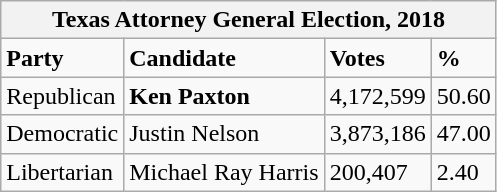<table class="wikitable">
<tr>
<th colspan="4">Texas Attorney General Election, 2018</th>
</tr>
<tr>
<td><strong>Party</strong></td>
<td><strong>Candidate</strong></td>
<td><strong>Votes</strong></td>
<td><strong>%</strong></td>
</tr>
<tr>
<td>Republican</td>
<td><strong>Ken Paxton</strong></td>
<td>4,172,599</td>
<td>50.60</td>
</tr>
<tr>
<td>Democratic</td>
<td>Justin Nelson</td>
<td>3,873,186</td>
<td>47.00</td>
</tr>
<tr>
<td>Libertarian</td>
<td>Michael Ray Harris</td>
<td>200,407</td>
<td>2.40</td>
</tr>
</table>
